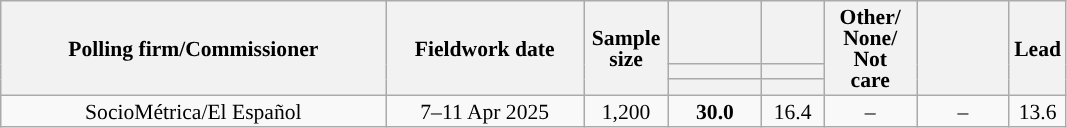<table class="wikitable collapsible collapsed" style="text-align:center; font-size:90%; line-height:14px;">
<tr style="height:42px;">
<th style="width:250px;" rowspan="3">Polling firm/Commissioner</th>
<th style="width:125px;" rowspan="3">Fieldwork date</th>
<th style="width:50px;" rowspan="3">Sample size</th>
<th style="width:55px;"></th>
<th style="width:35px;"></th>
<th style="width:55px;" rowspan="3">Other/<br>None/<br>Not<br>care</th>
<th style="width:55px;" rowspan="3"></th>
<th style="width:30px;" rowspan="3">Lead</th>
</tr>
<tr>
<th style="color:inherit;background:"></th>
<th style="color:inherit;background:"></th>
</tr>
<tr>
<th></th>
<th></th>
</tr>
<tr>
<td>SocioMétrica/El Español</td>
<td>7–11 Apr 2025</td>
<td>1,200</td>
<td><strong>30.0</strong></td>
<td>16.4</td>
<td>–</td>
<td>–</td>
<td style="background:">13.6</td>
</tr>
</table>
